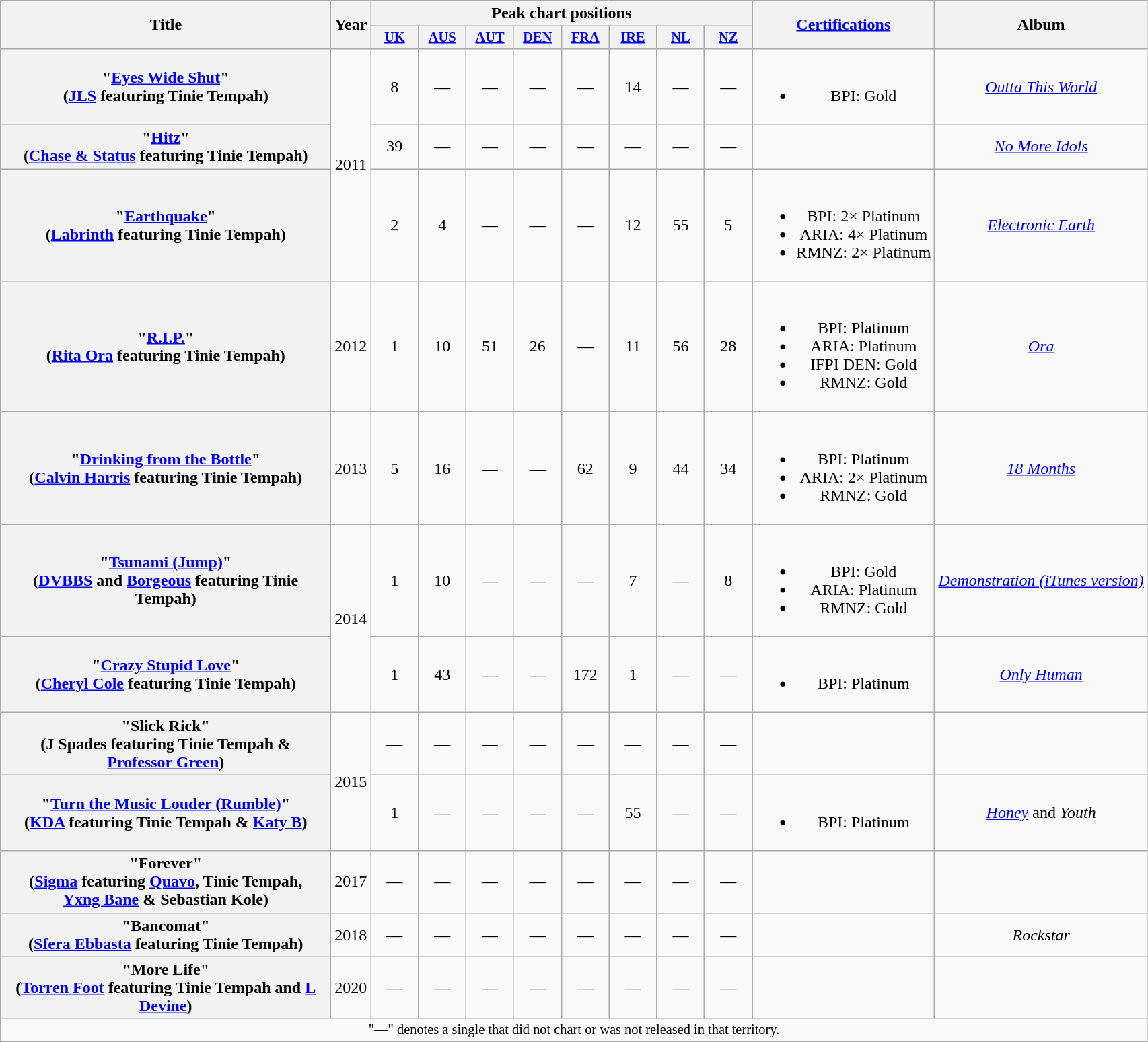<table class="wikitable plainrowheaders" style="text-align:center;">
<tr>
<th scope="col" rowspan="2" style="width:20em;">Title</th>
<th scope="col" rowspan="2" style="width:1em;">Year</th>
<th scope="col" colspan="8">Peak chart positions</th>
<th scope="col" rowspan="2"><a href='#'>Certifications</a></th>
<th scope="col" rowspan="2">Album</th>
</tr>
<tr>
<th scope="col" style="width:3em;font-size:85%;"><a href='#'>UK</a><br></th>
<th scope="col" style="width:3em;font-size:85%;"><a href='#'>AUS</a><br></th>
<th scope="col" style="width:3em;font-size:85%;"><a href='#'>AUT</a><br></th>
<th scope="col" style="width:3em;font-size:85%;"><a href='#'>DEN</a><br></th>
<th scope="col" style="width:3em;font-size:85%;"><a href='#'>FRA</a><br></th>
<th scope="col" style="width:3em;font-size:85%;"><a href='#'>IRE</a><br></th>
<th scope="col" style="width:3em;font-size:85%;"><a href='#'>NL</a><br></th>
<th scope="col" style="width:3em;font-size:85%;"><a href='#'>NZ</a><br></th>
</tr>
<tr>
<th scope="row">"<a href='#'>Eyes Wide Shut</a>"<br><span>(<a href='#'>JLS</a> featuring Tinie Tempah)</span></th>
<td rowspan="3">2011</td>
<td>8</td>
<td>—</td>
<td>—</td>
<td>—</td>
<td>—</td>
<td>14</td>
<td>—</td>
<td>—</td>
<td><br><ul><li>BPI: Gold</li></ul></td>
<td><em><a href='#'>Outta This World</a></em></td>
</tr>
<tr>
<th scope="row">"<a href='#'>Hitz</a>"<br><span>(<a href='#'>Chase & Status</a> featuring Tinie Tempah)</span></th>
<td>39</td>
<td>—</td>
<td>—</td>
<td>—</td>
<td>—</td>
<td>—</td>
<td>—</td>
<td>—</td>
<td></td>
<td><em><a href='#'>No More Idols</a></em></td>
</tr>
<tr>
<th scope="row">"<a href='#'>Earthquake</a>"<br><span>(<a href='#'>Labrinth</a> featuring Tinie Tempah)</span></th>
<td>2</td>
<td>4</td>
<td>—</td>
<td>—</td>
<td>—</td>
<td>12</td>
<td>55</td>
<td>5</td>
<td><br><ul><li>BPI: 2× Platinum</li><li>ARIA: 4× Platinum</li><li>RMNZ: 2× Platinum</li></ul></td>
<td><em><a href='#'>Electronic Earth</a></em></td>
</tr>
<tr>
<th scope="row">"<a href='#'>R.I.P.</a>"<br><span>(<a href='#'>Rita Ora</a> featuring Tinie Tempah)</span></th>
<td>2012</td>
<td>1</td>
<td>10</td>
<td>51</td>
<td>26</td>
<td>—</td>
<td>11</td>
<td>56</td>
<td>28</td>
<td><br><ul><li>BPI: Platinum</li><li>ARIA: Platinum</li><li>IFPI DEN: Gold</li><li>RMNZ: Gold</li></ul></td>
<td><em><a href='#'>Ora</a></em></td>
</tr>
<tr>
<th scope="row">"<a href='#'>Drinking from the Bottle</a>"<br><span>(<a href='#'>Calvin Harris</a> featuring Tinie Tempah)</span></th>
<td>2013</td>
<td>5</td>
<td>16</td>
<td>—</td>
<td>—</td>
<td>62</td>
<td>9</td>
<td>44</td>
<td>34</td>
<td><br><ul><li>BPI: Platinum</li><li>ARIA: 2× Platinum</li><li>RMNZ: Gold</li></ul></td>
<td><em><a href='#'>18 Months</a></em></td>
</tr>
<tr>
<th scope="row">"<a href='#'>Tsunami (Jump)</a>"<br><span>(<a href='#'>DVBBS</a> and <a href='#'>Borgeous</a> featuring Tinie Tempah)</span></th>
<td rowspan="2">2014</td>
<td>1</td>
<td>10</td>
<td>—</td>
<td>—</td>
<td>—</td>
<td>7</td>
<td>—</td>
<td>8</td>
<td><br><ul><li>BPI: Gold</li><li>ARIA: Platinum</li><li>RMNZ: Gold</li></ul></td>
<td><em><a href='#'>Demonstration (iTunes version)</a></em></td>
</tr>
<tr>
<th scope="row">"<a href='#'>Crazy Stupid Love</a>"<br><span>(<a href='#'>Cheryl Cole</a> featuring Tinie Tempah)</span></th>
<td>1</td>
<td>43</td>
<td>—</td>
<td>—</td>
<td>172</td>
<td>1</td>
<td>—</td>
<td>—</td>
<td><br><ul><li>BPI: Platinum</li></ul></td>
<td><em><a href='#'>Only Human</a></em></td>
</tr>
<tr>
<th scope="row">"Slick Rick"<br><span>(J Spades featuring Tinie Tempah &<br><a href='#'>Professor Green</a>)</span></th>
<td rowspan="2">2015</td>
<td>—</td>
<td>—</td>
<td>—</td>
<td>—</td>
<td>—</td>
<td>—</td>
<td>—</td>
<td>—</td>
<td></td>
<td></td>
</tr>
<tr>
<th scope="row">"<a href='#'>Turn the Music Louder (Rumble)</a>"<br><span>(<a href='#'>KDA</a> featuring Tinie Tempah & <a href='#'>Katy B</a>)</span></th>
<td>1</td>
<td>—</td>
<td>—</td>
<td>—</td>
<td>—</td>
<td>55</td>
<td>—</td>
<td>—</td>
<td><br><ul><li>BPI: Platinum</li></ul></td>
<td><em><a href='#'>Honey</a></em> and <em>Youth</em></td>
</tr>
<tr>
<th scope="row">"Forever"<br><span>(<a href='#'>Sigma</a> featuring <a href='#'>Quavo</a>, Tinie Tempah,<br><a href='#'>Yxng Bane</a> & Sebastian Kole)</span></th>
<td>2017</td>
<td>—</td>
<td>—</td>
<td>—</td>
<td>—</td>
<td>—</td>
<td>—</td>
<td>—</td>
<td>—</td>
<td></td>
<td></td>
</tr>
<tr>
<th scope="row">"Bancomat"<br><span>(<a href='#'>Sfera Ebbasta</a> featuring Tinie Tempah)</span></th>
<td>2018</td>
<td>—</td>
<td>—</td>
<td>—</td>
<td>—</td>
<td>—</td>
<td>—</td>
<td>—</td>
<td>—</td>
<td></td>
<td><em>Rockstar</em></td>
</tr>
<tr>
<th scope="row">"More Life" <br><span>(<a href='#'>Torren Foot</a> featuring Tinie Tempah and <a href='#'>L Devine</a>)</span></th>
<td>2020</td>
<td>—</td>
<td>—</td>
<td>—</td>
<td>—</td>
<td>—</td>
<td>—</td>
<td>—</td>
<td>—</td>
<td></td>
<td></td>
</tr>
<tr>
<td colspan="18" style="font-size:85%">"—" denotes a single that did not chart or was not released in that territory.</td>
</tr>
</table>
